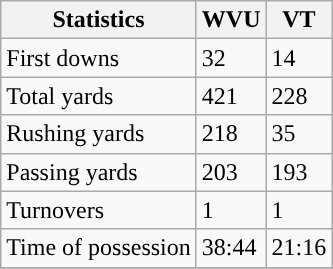<table class="wikitable" style="float: left;">
<tr>
<th>Statistics</th>
<th>WVU</th>
<th>VT</th>
</tr>
<tr>
<td>First downs</td>
<td>32</td>
<td>14</td>
</tr>
<tr>
<td>Total yards</td>
<td>421</td>
<td>228</td>
</tr>
<tr>
<td>Rushing yards</td>
<td>218</td>
<td>35</td>
</tr>
<tr>
<td>Passing yards</td>
<td>203</td>
<td>193</td>
</tr>
<tr>
<td>Turnovers</td>
<td>1</td>
<td>1</td>
</tr>
<tr>
<td>Time of possession</td>
<td>38:44</td>
<td>21:16</td>
</tr>
<tr>
</tr>
</table>
